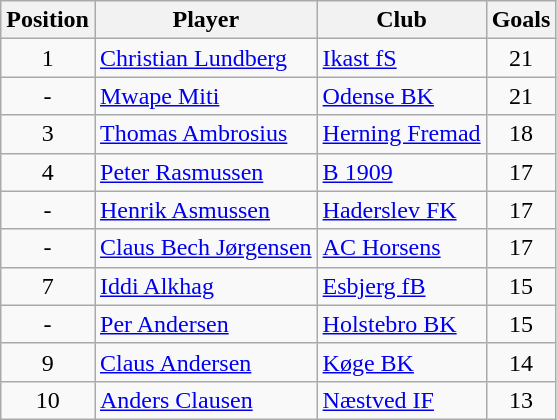<table class="wikitable" style="text-align: center;">
<tr>
<th>Position</th>
<th>Player</th>
<th>Club</th>
<th>Goals</th>
</tr>
<tr>
<td>1</td>
<td align="left"><a href='#'>Christian Lundberg</a></td>
<td align="left"><a href='#'>Ikast fS</a></td>
<td>21</td>
</tr>
<tr>
<td>-</td>
<td align="left"><a href='#'>Mwape Miti</a></td>
<td align="left"><a href='#'>Odense BK</a></td>
<td>21</td>
</tr>
<tr>
<td>3</td>
<td align="left"><a href='#'>Thomas Ambrosius</a></td>
<td align="left"><a href='#'>Herning Fremad</a></td>
<td>18</td>
</tr>
<tr>
<td>4</td>
<td align="left"><a href='#'>Peter Rasmussen</a></td>
<td align="left"><a href='#'>B 1909</a></td>
<td>17</td>
</tr>
<tr>
<td>-</td>
<td align="left"><a href='#'>Henrik Asmussen</a></td>
<td align="left"><a href='#'>Haderslev FK</a></td>
<td>17</td>
</tr>
<tr>
<td>-</td>
<td align="left"><a href='#'>Claus Bech Jørgensen</a></td>
<td align="left"><a href='#'>AC Horsens</a></td>
<td>17</td>
</tr>
<tr>
<td>7</td>
<td align="left"><a href='#'>Iddi Alkhag</a></td>
<td align="left"><a href='#'>Esbjerg fB</a></td>
<td>15</td>
</tr>
<tr>
<td>-</td>
<td align="left"><a href='#'>Per Andersen</a></td>
<td align="left"><a href='#'>Holstebro BK</a></td>
<td>15</td>
</tr>
<tr>
<td>9</td>
<td align="left"><a href='#'>Claus Andersen</a></td>
<td align="left"><a href='#'>Køge BK</a></td>
<td>14</td>
</tr>
<tr>
<td>10</td>
<td align="left"><a href='#'>Anders Clausen</a></td>
<td align="left"><a href='#'>Næstved IF</a></td>
<td>13</td>
</tr>
</table>
